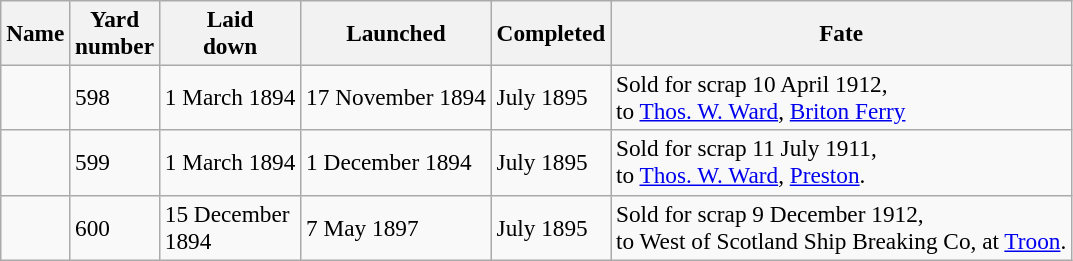<table class="wikitable" style="font-size:97%;">
<tr>
<th>Name</th>
<th>Yard<br>number</th>
<th>Laid<br>down</th>
<th>Launched</th>
<th>Completed</th>
<th>Fate</th>
</tr>
<tr>
<td></td>
<td>598</td>
<td>1 March 1894</td>
<td>17 November 1894</td>
<td>July 1895</td>
<td>Sold for scrap 10 April 1912, <br>to <a href='#'>Thos. W. Ward</a>, <a href='#'>Briton Ferry</a></td>
</tr>
<tr>
<td></td>
<td>599</td>
<td>1 March 1894</td>
<td>1 December 1894</td>
<td>July 1895</td>
<td>Sold for scrap 11 July 1911, <br>to <a href='#'>Thos. W. Ward</a>, <a href='#'>Preston</a>.</td>
</tr>
<tr>
<td></td>
<td>600</td>
<td>15 December<br>1894</td>
<td>7 May 1897</td>
<td>July 1895</td>
<td>Sold for scrap 9 December 1912, <br>to West of Scotland Ship Breaking Co, at <a href='#'>Troon</a>.</td>
</tr>
</table>
